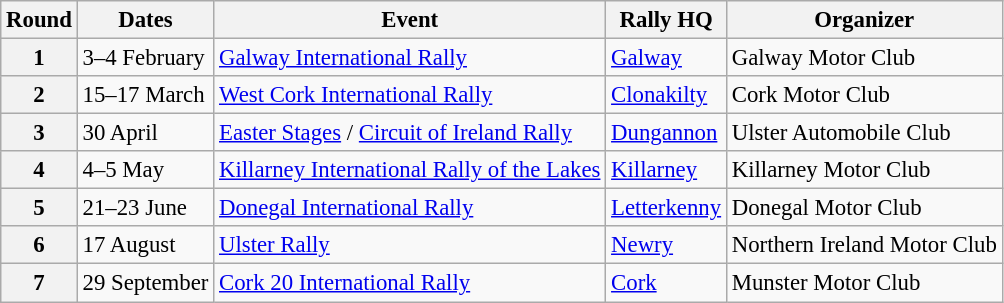<table class="wikitable" style="font-size: 95%;">
<tr>
<th>Round</th>
<th>Dates</th>
<th>Event</th>
<th>Rally HQ</th>
<th>Organizer</th>
</tr>
<tr>
<th>1</th>
<td>3–4 February</td>
<td><a href='#'>Galway International Rally</a></td>
<td><a href='#'>Galway</a></td>
<td>Galway Motor Club</td>
</tr>
<tr>
<th>2</th>
<td>15–17 March</td>
<td><a href='#'>West Cork International Rally</a></td>
<td><a href='#'>Clonakilty</a></td>
<td>Cork Motor Club</td>
</tr>
<tr>
<th>3</th>
<td>30 April</td>
<td><a href='#'>Easter Stages</a> / <a href='#'>Circuit of Ireland Rally</a></td>
<td><a href='#'>Dungannon</a></td>
<td>Ulster Automobile Club</td>
</tr>
<tr>
<th>4</th>
<td>4–5 May</td>
<td><a href='#'>Killarney International Rally of the Lakes</a></td>
<td><a href='#'>Killarney</a></td>
<td>Killarney Motor Club</td>
</tr>
<tr>
<th>5</th>
<td>21–23 June</td>
<td><a href='#'>Donegal International Rally</a></td>
<td><a href='#'>Letterkenny</a></td>
<td>Donegal Motor Club</td>
</tr>
<tr>
<th>6</th>
<td>17 August</td>
<td><a href='#'>Ulster Rally</a></td>
<td><a href='#'>Newry</a></td>
<td>Northern Ireland Motor Club</td>
</tr>
<tr>
<th>7</th>
<td>29 September</td>
<td><a href='#'>Cork 20 International Rally</a></td>
<td><a href='#'>Cork</a></td>
<td>Munster Motor Club</td>
</tr>
</table>
